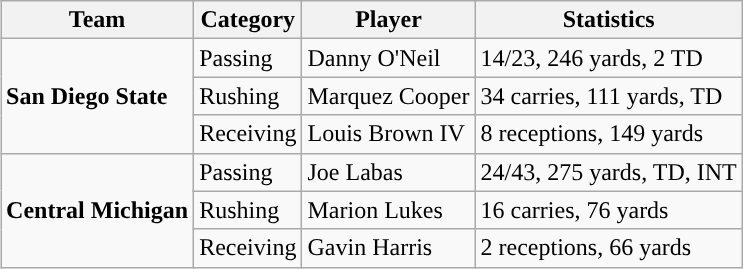<table class="wikitable" style="float: right;">
<tr>
<th>Team</th>
<th>Category</th>
<th>Player</th>
<th>Statistics</th>
</tr>
<tr>
<td rowspan=3><strong>San Diego State</strong></td>
<td>Passing</td>
<td>Danny O'Neil</td>
<td>14/23, 246 yards, 2 TD</td>
</tr>
<tr>
<td>Rushing</td>
<td>Marquez Cooper</td>
<td>34 carries, 111 yards, TD</td>
</tr>
<tr>
<td>Receiving</td>
<td>Louis Brown IV</td>
<td>8 receptions, 149 yards</td>
</tr>
<tr>
<td rowspan=3><strong>Central Michigan</strong></td>
<td>Passing</td>
<td>Joe Labas</td>
<td>24/43, 275 yards, TD, INT</td>
</tr>
<tr>
<td>Rushing</td>
<td>Marion Lukes</td>
<td>16 carries, 76 yards</td>
</tr>
<tr>
<td>Receiving</td>
<td>Gavin Harris</td>
<td>2 receptions, 66 yards</td>
</tr>
</table>
